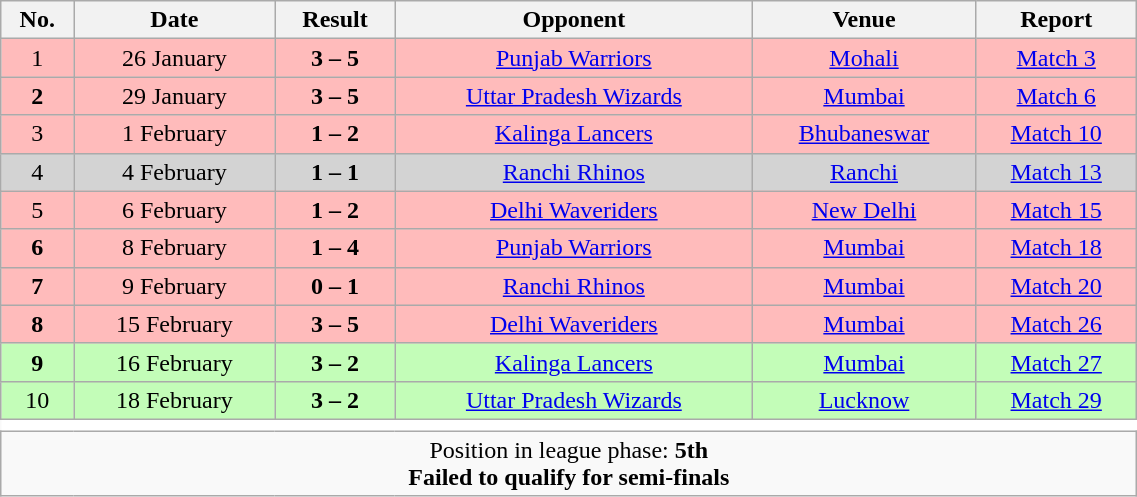<table class=wikitable style="width:60%;text-align:center; border:none">
<tr>
<th>No.</th>
<th>Date</th>
<th>Result</th>
<th>Opponent</th>
<th>Venue</th>
<th>Report</th>
</tr>
<tr style="background:#fbb;">
<td>1</td>
<td>26 January</td>
<td><strong>3 – 5</strong></td>
<td><a href='#'>Punjab Warriors</a></td>
<td><a href='#'>Mohali</a></td>
<td><a href='#'>Match 3</a></td>
</tr>
<tr style="background:#fbb;">
<td><strong>2</strong></td>
<td>29 January</td>
<td><strong>3 – 5</strong></td>
<td><a href='#'>Uttar Pradesh Wizards</a></td>
<td><a href='#'>Mumbai</a></td>
<td><a href='#'>Match 6</a></td>
</tr>
<tr style="background:#fbb;">
<td>3</td>
<td>1 February</td>
<td><strong>1 – 2</strong></td>
<td><a href='#'>Kalinga Lancers</a></td>
<td><a href='#'>Bhubaneswar</a></td>
<td><a href='#'>Match 10</a></td>
</tr>
<tr style="background:#d3d3d3;">
<td>4</td>
<td>4 February</td>
<td><strong>1 – 1</strong></td>
<td><a href='#'>Ranchi Rhinos</a></td>
<td><a href='#'>Ranchi</a></td>
<td><a href='#'>Match 13</a></td>
</tr>
<tr style="background:#fbb;">
<td>5</td>
<td>6 February</td>
<td><strong>1 – 2</strong></td>
<td><a href='#'>Delhi Waveriders</a></td>
<td><a href='#'>New Delhi</a></td>
<td><a href='#'>Match 15</a></td>
</tr>
<tr style="background:#fbb;">
<td><strong>6</strong></td>
<td>8 February</td>
<td><strong>1 – 4</strong></td>
<td><a href='#'>Punjab Warriors</a></td>
<td><a href='#'>Mumbai</a></td>
<td><a href='#'>Match 18</a></td>
</tr>
<tr style="background:#fbb;">
<td><strong>7</strong></td>
<td>9 February</td>
<td><strong>0 – 1</strong></td>
<td><a href='#'>Ranchi Rhinos</a></td>
<td><a href='#'>Mumbai</a></td>
<td><a href='#'>Match 20</a></td>
</tr>
<tr style="background:#fbb;">
<td><strong>8</strong></td>
<td>15 February</td>
<td><strong>3 – 5</strong></td>
<td><a href='#'>Delhi Waveriders</a></td>
<td><a href='#'>Mumbai</a></td>
<td><a href='#'>Match 26</a></td>
</tr>
<tr style="background:#c3fdb8;">
<td><strong>9</strong></td>
<td>16 February</td>
<td><strong>3 – 2</strong></td>
<td><a href='#'>Kalinga Lancers</a></td>
<td><a href='#'>Mumbai</a></td>
<td><a href='#'>Match 27</a></td>
</tr>
<tr style="background:#c3fdb8;">
<td>10</td>
<td>18 February</td>
<td><strong>3 – 2</strong></td>
<td><a href='#'>Uttar Pradesh Wizards</a></td>
<td><a href='#'>Lucknow</a></td>
<td><a href='#'>Match 29</a></td>
</tr>
<tr>
<td colspan="6" style="background:#ffffff; border:none"></td>
</tr>
<tr>
<td colspan="6">Position in league phase: <strong>5th</strong><br><strong>Failed to qualify for semi-finals</strong></td>
</tr>
</table>
